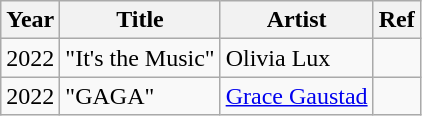<table class="wikitable">
<tr>
<th>Year</th>
<th>Title</th>
<th>Artist</th>
<th>Ref</th>
</tr>
<tr>
<td>2022</td>
<td>"It's the Music"</td>
<td>Olivia Lux</td>
<td></td>
</tr>
<tr>
<td>2022</td>
<td>"GAGA"</td>
<td><a href='#'>Grace Gaustad</a></td>
<td style="text-align: center;"></td>
</tr>
</table>
